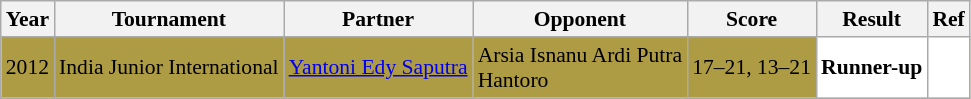<table class="sortable wikitable" style="font-size: 90%">
<tr>
<th>Year</th>
<th>Tournament</th>
<th>Partner</th>
<th>Opponent</th>
<th>Score</th>
<th>Result</th>
<th>Ref</th>
</tr>
<tr style="background:#AE9C45">
<td align="center">2012</td>
<td align="left">India Junior International</td>
<td align="left"> <a href='#'>Yantoni Edy Saputra</a></td>
<td align="left"> Arsia Isnanu Ardi Putra<br> Hantoro</td>
<td align="left">17–21, 13–21</td>
<td style="text-align:left; background:white"> <strong>Runner-up</strong></td>
<td style="text-align:center; background:white"></td>
</tr>
</table>
